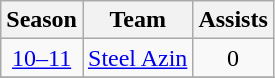<table class="wikitable" style="text-align: center;">
<tr>
<th>Season</th>
<th>Team</th>
<th>Assists</th>
</tr>
<tr>
<td><a href='#'>10–11</a></td>
<td align="left"><a href='#'>Steel Azin</a></td>
<td>0</td>
</tr>
<tr>
</tr>
</table>
